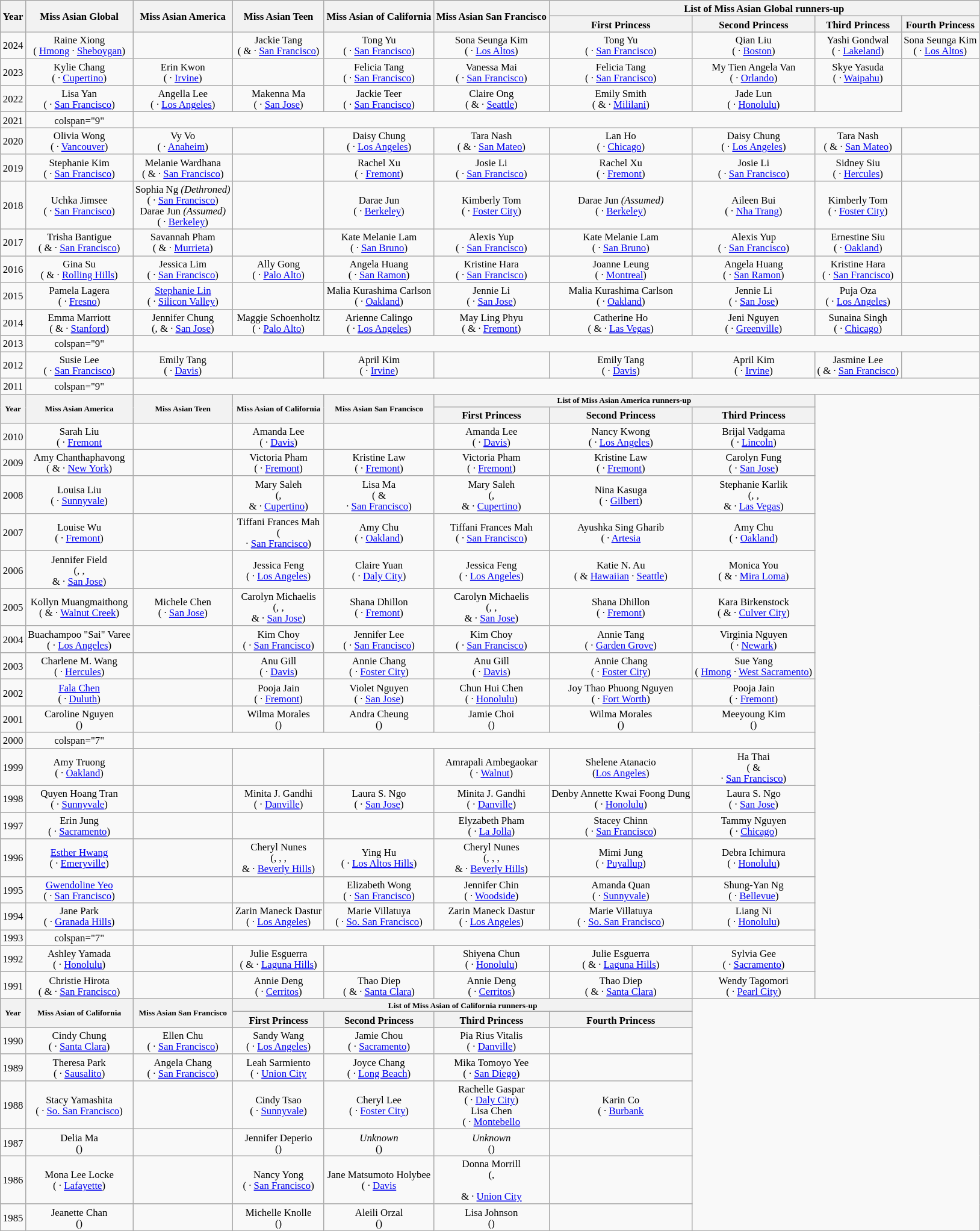<table class="wikitable sortable" style="font-size: 70%; text-align:center">
<tr>
<th rowspan="2">Year</th>
<th rowspan="2">Miss Asian Global</th>
<th rowspan="2">Miss Asian America</th>
<th rowspan="2">Miss Asian Teen</th>
<th rowspan="2">Miss Asian of California</th>
<th rowspan="2">Miss Asian San Francisco</th>
<th colspan="4">List of Miss Asian Global runners-up</th>
</tr>
<tr>
<th>First Princess</th>
<th>Second Princess</th>
<th>Third Princess</th>
<th>Fourth Princess</th>
</tr>
<tr>
<td>2024</td>
<td>Raine Xiong<br>(<strong></strong> <a href='#'>Hmong</a> · <a href='#'>Sheboygan</a>)</td>
<td></td>
<td>Jackie Tang<br>( &  · <a href='#'>San Francisco</a>)</td>
<td>Tong Yu<br>( · <a href='#'>San Francisco</a>)</td>
<td>Sona Seunga Kim<br>( · <a href='#'>Los Altos</a>)</td>
<td>Tong Yu<br>( · <a href='#'>San Francisco</a>)</td>
<td>Qian Liu<br>( · <a href='#'>Boston</a>)</td>
<td>Yashi Gondwal<br>( · <a href='#'>Lakeland</a>)</td>
<td>Sona Seunga Kim<br>( · <a href='#'>Los Altos</a>)</td>
</tr>
<tr>
<td>2023</td>
<td>Kylie Chang<br>( · <a href='#'>Cupertino</a>)</td>
<td>Erin Kwon<br>( · <a href='#'>Irvine</a>)</td>
<td></td>
<td>Felicia Tang<br>( · <a href='#'>San Francisco</a>)</td>
<td>Vanessa Mai<br>( · <a href='#'>San Francisco</a>)</td>
<td>Felicia Tang<br>( · <a href='#'>San Francisco</a>)</td>
<td>My Tien Angela Van<br>( · <a href='#'>Orlando</a>)</td>
<td>Skye Yasuda<br>( · <a href='#'>Waipahu</a>)</td>
<td></td>
</tr>
<tr>
<td>2022</td>
<td>Lisa Yan<br>( · <a href='#'>San Francisco</a>)</td>
<td>Angella Lee<br>( · <a href='#'>Los Angeles</a>)</td>
<td>Makenna Ma<br>( · <a href='#'>San Jose</a>)</td>
<td>Jackie Teer<br>( · <a href='#'>San Francisco</a>)</td>
<td>Claire Ong<br>( &  · <a href='#'>Seattle</a>)</td>
<td>Emily Smith<br>( &  · <a href='#'>Mililani</a>)</td>
<td>Jade Lun<br>( · <a href='#'>Honolulu</a>)</td>
<td></td>
</tr>
<tr>
<td>2021</td>
<td>colspan="9" </td>
</tr>
<tr>
<td>2020</td>
<td>Olivia Wong<br>( · <a href='#'>Vancouver</a>)</td>
<td>Vy Vo<br>( · <a href='#'>Anaheim</a>)</td>
<td></td>
<td>Daisy Chung<br>( · <a href='#'>Los Angeles</a>)</td>
<td>Tara Nash<br>( &  · <a href='#'>San Mateo</a>)</td>
<td>Lan Ho<br>( · <a href='#'>Chicago</a>)</td>
<td>Daisy Chung<br>( · <a href='#'>Los Angeles</a>)</td>
<td>Tara Nash<br>( &  · <a href='#'>San Mateo</a>)</td>
<td></td>
</tr>
<tr>
<td>2019</td>
<td>Stephanie Kim<br>( · <a href='#'>San Francisco</a>)</td>
<td>Melanie Wardhana<br>( &  · <a href='#'>San Francisco</a>)</td>
<td></td>
<td>Rachel Xu<br>( · <a href='#'>Fremont</a>)</td>
<td>Josie Li<br>( · <a href='#'>San Francisco</a>)</td>
<td>Rachel Xu<br>( · <a href='#'>Fremont</a>)</td>
<td>Josie Li<br>( · <a href='#'>San Francisco</a>)</td>
<td>Sidney Siu<br>( · <a href='#'>Hercules</a>)</td>
<td></td>
</tr>
<tr>
<td>2018</td>
<td>Uchka Jimsee<br>( · <a href='#'>San Francisco</a>)</td>
<td>Sophia Ng <em>(Dethroned)</em><br>( · <a href='#'>San Francisco</a>)<br>Darae Jun <em>(Assumed)</em><br>( · <a href='#'>Berkeley</a>)</td>
<td></td>
<td>Darae Jun<br>( · <a href='#'>Berkeley</a>)</td>
<td>Kimberly Tom<br>( · <a href='#'>Foster City</a>)</td>
<td>Darae Jun <em>(Assumed)</em><br>( · <a href='#'>Berkeley</a>)</td>
<td>Aileen Bui<br>( · <a href='#'>Nha Trang</a>)</td>
<td>Kimberly Tom<br>( · <a href='#'>Foster City</a>)</td>
<td></td>
</tr>
<tr>
<td>2017</td>
<td>Trisha Bantigue<br>( &  · <a href='#'>San Francisco</a>)</td>
<td>Savannah Pham<br>( &  · <a href='#'>Murrieta</a>)</td>
<td></td>
<td>Kate Melanie Lam<br>( · <a href='#'>San Bruno</a>)</td>
<td>Alexis Yup<br>( · <a href='#'>San Francisco</a>)</td>
<td>Kate Melanie Lam<br>( · <a href='#'>San Bruno</a>)</td>
<td>Alexis Yup<br>( · <a href='#'>San Francisco</a>)</td>
<td>Ernestine Siu<br>( · <a href='#'>Oakland</a>)</td>
<td></td>
</tr>
<tr>
<td>2016</td>
<td>Gina Su<br>( &  · <a href='#'>Rolling Hills</a>)</td>
<td>Jessica Lim<br>( · <a href='#'>San Francisco</a>)</td>
<td>Ally Gong<br>( · <a href='#'>Palo Alto</a>)</td>
<td>Angela Huang<br>( · <a href='#'>San Ramon</a>)</td>
<td>Kristine Hara<br>( · <a href='#'>San Francisco</a>)</td>
<td>Joanne Leung<br>( · <a href='#'>Montreal</a>)</td>
<td>Angela Huang<br>( · <a href='#'>San Ramon</a>)</td>
<td>Kristine Hara<br>( · <a href='#'>San Francisco</a>)</td>
<td></td>
</tr>
<tr>
<td>2015</td>
<td>Pamela Lagera<br>( · <a href='#'>Fresno</a>)</td>
<td><a href='#'>Stephanie Lin</a><br>( · <a href='#'>Silicon Valley</a>)</td>
<td></td>
<td>Malia Kurashima Carlson<br>( · <a href='#'>Oakland</a>)</td>
<td>Jennie Li<br>( · <a href='#'>San Jose</a>)</td>
<td>Malia Kurashima Carlson<br>( · <a href='#'>Oakland</a>)</td>
<td>Jennie Li<br>( · <a href='#'>San Jose</a>)</td>
<td>Puja Oza<br>( · <a href='#'>Los Angeles</a>)</td>
<td></td>
</tr>
<tr>
<td>2014</td>
<td>Emma Marriott<br>( &  · <a href='#'>Stanford</a>)</td>
<td>Jennifer Chung<br>(,  &  · <a href='#'>San Jose</a>)</td>
<td>Maggie Schoenholtz<br>( · <a href='#'>Palo Alto</a>)</td>
<td>Arienne Calingo<br>( · <a href='#'>Los Angeles</a>)</td>
<td>May Ling Phyu<br>( &  · <a href='#'>Fremont</a>)</td>
<td>Catherine Ho<br>( &  · <a href='#'>Las Vegas</a>)</td>
<td>Jeni Nguyen<br>( · <a href='#'>Greenville</a>)</td>
<td>Sunaina Singh<br>( · <a href='#'>Chicago</a>)</td>
<td></td>
</tr>
<tr>
<td>2013</td>
<td>colspan="9" </td>
</tr>
<tr>
<td>2012</td>
<td>Susie Lee<br>( · <a href='#'>San Francisco</a>)</td>
<td>Emily Tang<br>( · <a href='#'>Davis</a>)</td>
<td></td>
<td>April Kim<br>( · <a href='#'>Irvine</a>)</td>
<td></td>
<td>Emily Tang<br>( · <a href='#'>Davis</a>)</td>
<td>April Kim<br>( · <a href='#'>Irvine</a>)</td>
<td>Jasmine Lee<br>( &  · <a href='#'>San Francisco</a>)</td>
<td></td>
</tr>
<tr>
<td>2011</td>
<td>colspan="9" </td>
</tr>
<tr class="wikitable sortable" style="font-size: 80%; text-align:center">
<th rowspan="2">Year</th>
<th rowspan="2">Miss Asian America</th>
<th rowspan="2">Miss Asian Teen</th>
<th rowspan="2">Miss Asian of California</th>
<th rowspan="2">Miss Asian San Francisco</th>
<th colspan="3">List of Miss Asian America runners-up</th>
<td colspan="2" rowspan="22"></td>
</tr>
<tr>
<th>First Princess</th>
<th>Second Princess</th>
<th>Third Princess</th>
</tr>
<tr>
<td>2010</td>
<td>Sarah Liu<br>( · <a href='#'>Fremont</a></td>
<td></td>
<td>Amanda Lee<br>( · <a href='#'>Davis</a>)</td>
<td></td>
<td>Amanda Lee<br>( · <a href='#'>Davis</a>)</td>
<td>Nancy Kwong<br>( · <a href='#'>Los Angeles</a>)</td>
<td>Brijal Vadgama<br>( · <a href='#'>Lincoln</a>)</td>
</tr>
<tr>
<td>2009</td>
<td>Amy Chanthaphavong<br>( &  · <a href='#'>New York</a>)</td>
<td></td>
<td>Victoria Pham<br>( · <a href='#'>Fremont</a>)</td>
<td>Kristine Law<br>( · <a href='#'>Fremont</a>)</td>
<td>Victoria Pham<br>( · <a href='#'>Fremont</a>)</td>
<td>Kristine Law<br>( · <a href='#'>Fremont</a>)</td>
<td>Carolyn Fung<br>( · <a href='#'>San Jose</a>)</td>
</tr>
<tr>
<td>2008</td>
<td>Louisa Liu<br>( · <a href='#'>Sunnyvale</a>)</td>
<td></td>
<td>Mary Saleh<br>(, <br>&  · <a href='#'>Cupertino</a>)</td>
<td>Lisa Ma<br>( & <br>· <a href='#'>San Francisco</a>)</td>
<td>Mary Saleh<br>(, <br>&  · <a href='#'>Cupertino</a>)</td>
<td>Nina Kasuga<br>( · <a href='#'>Gilbert</a>)</td>
<td>Stephanie Karlik<br>(, , <br>&  · <a href='#'>Las Vegas</a>)</td>
</tr>
<tr>
<td>2007</td>
<td>Louise Wu<br>( · <a href='#'>Fremont</a>)</td>
<td></td>
<td>Tiffani Frances Mah<br>(<br>· <a href='#'>San Francisco</a>)</td>
<td>Amy Chu<br>( · <a href='#'>Oakland</a>)</td>
<td>Tiffani Frances Mah<br>( · <a href='#'>San Francisco</a>)</td>
<td>Ayushka Sing Gharib<br>( · <a href='#'>Artesia</a></td>
<td>Amy Chu<br>( · <a href='#'>Oakland</a>)</td>
</tr>
<tr>
<td>2006</td>
<td>Jennifer Field<br>(, , <br>&  · <a href='#'>San Jose</a>)</td>
<td></td>
<td>Jessica Feng<br>( · <a href='#'>Los Angeles</a>)</td>
<td>Claire Yuan<br>( · <a href='#'>Daly City</a>)</td>
<td>Jessica Feng<br>( · <a href='#'>Los Angeles</a>)</td>
<td>Katie N. Au<br>( & <a href='#'>Hawaiian</a> · <a href='#'>Seattle</a>)</td>
<td>Monica You<br>( &  · <a href='#'>Mira Loma</a>)</td>
</tr>
<tr>
<td>2005</td>
<td>Kollyn Muangmaithong<br>( &  · <a href='#'>Walnut Creek</a>)</td>
<td>Michele Chen<br>( · <a href='#'>San Jose</a>)</td>
<td>Carolyn Michaelis<br>(, ,<br>&  · <a href='#'>San Jose</a>)</td>
<td>Shana Dhillon<br>( · <a href='#'>Fremont</a>)</td>
<td>Carolyn Michaelis<br>(, ,<br>&  · <a href='#'>San Jose</a>)</td>
<td>Shana Dhillon<br>( · <a href='#'>Fremont</a>)</td>
<td>Kara Birkenstock<br>( &  · <a href='#'>Culver City</a>)</td>
</tr>
<tr>
<td>2004</td>
<td>Buachampoo "Sai" Varee<br>( · <a href='#'>Los Angeles</a>)</td>
<td></td>
<td>Kim Choy<br>( · <a href='#'>San Francisco</a>)</td>
<td>Jennifer Lee<br>( · <a href='#'>San Francisco</a>)</td>
<td>Kim Choy<br>( · <a href='#'>San Francisco</a>)</td>
<td>Annie Tang<br>( · <a href='#'>Garden Grove</a>)</td>
<td>Virginia Nguyen<br>( · <a href='#'>Newark</a>)</td>
</tr>
<tr>
<td>2003</td>
<td>Charlene M. Wang<br>( · <a href='#'>Hercules</a>)</td>
<td></td>
<td>Anu Gill<br>( · <a href='#'>Davis</a>)</td>
<td>Annie Chang<br>( · <a href='#'>Foster City</a>)</td>
<td>Anu Gill<br>( · <a href='#'>Davis</a>)</td>
<td>Annie Chang<br>( · <a href='#'>Foster City</a>)</td>
<td>Sue Yang<br>(<strong></strong> <a href='#'>Hmong</a> · <a href='#'>West Sacramento</a>)</td>
</tr>
<tr>
<td>2002</td>
<td><a href='#'>Fala Chen</a><br>( · <a href='#'>Duluth</a>)</td>
<td></td>
<td>Pooja Jain<br>( · <a href='#'>Fremont</a>)</td>
<td>Violet Nguyen<br>( · <a href='#'>San Jose</a>)</td>
<td>Chun Hui Chen<br>( · <a href='#'>Honolulu</a>)</td>
<td>Joy Thao Phuong Nguyen<br>( · <a href='#'>Fort Worth</a>)</td>
<td>Pooja Jain<br>( · <a href='#'>Fremont</a>)</td>
</tr>
<tr>
<td>2001</td>
<td>Caroline Nguyen<br>(<em></em>)</td>
<td></td>
<td>Wilma Morales<br>(<em></em>)</td>
<td>Andra Cheung<br>(<em></em>)</td>
<td>Jamie Choi<br>(<em></em>)</td>
<td>Wilma Morales<br>(<em></em>)</td>
<td>Meeyoung Kim<br>(<em></em>)</td>
</tr>
<tr>
<td>2000</td>
<td>colspan="7" </td>
</tr>
<tr>
<td>1999</td>
<td>Amy Truong<br>( · <a href='#'>Oakland</a>)</td>
<td></td>
<td></td>
<td></td>
<td>Amrapali Ambegaokar<br>( · <a href='#'>Walnut</a>)</td>
<td>Shelene Atanacio<br>(<a href='#'>Los Angeles</a>)</td>
<td>Ha Thai<br>( & <br>· <a href='#'>San Francisco</a>)</td>
</tr>
<tr>
<td>1998</td>
<td>Quyen Hoang Tran<br>( · <a href='#'>Sunnyvale</a>)</td>
<td></td>
<td>Minita J. Gandhi<br>( · <a href='#'>Danville</a>)</td>
<td>Laura S. Ngo<br>( · <a href='#'>San Jose</a>)</td>
<td>Minita J. Gandhi<br>( · <a href='#'>Danville</a>)</td>
<td>Denby Annette Kwai Foong Dung<br>( · <a href='#'>Honolulu</a>)</td>
<td>Laura S. Ngo<br>( · <a href='#'>San Jose</a>)</td>
</tr>
<tr>
<td>1997</td>
<td>Erin Jung<br>( · <a href='#'>Sacramento</a>)</td>
<td></td>
<td></td>
<td></td>
<td>Elyzabeth Pham<br>( · <a href='#'>La Jolla</a>)</td>
<td>Stacey Chinn<br>( · <a href='#'>San Francisco</a>)</td>
<td>Tammy Nguyen<br>( · <a href='#'>Chicago</a>)</td>
</tr>
<tr>
<td>1996</td>
<td><a href='#'>Esther Hwang</a><br>( · <a href='#'>Emeryville</a>)</td>
<td></td>
<td>Cheryl Nunes<br>(, , ,<br>&  · <a href='#'>Beverly Hills</a>)</td>
<td>Ying Hu<br>( · <a href='#'>Los Altos Hills</a>)</td>
<td>Cheryl Nunes<br>(, , ,<br>&  · <a href='#'>Beverly Hills</a>)</td>
<td>Mimi Jung<br>( · <a href='#'>Puyallup</a>)</td>
<td>Debra Ichimura<br>( · <a href='#'>Honolulu</a>)</td>
</tr>
<tr>
<td>1995</td>
<td><a href='#'>Gwendoline Yeo</a><br>( · <a href='#'>San Francisco</a>)</td>
<td></td>
<td></td>
<td>Elizabeth Wong<br>( · <a href='#'>San Francisco</a>)</td>
<td>Jennifer Chin<br>( · <a href='#'>Woodside</a>)</td>
<td>Amanda Quan<br>( · <a href='#'>Sunnyvale</a>)</td>
<td>Shung-Yan Ng<br>( · <a href='#'>Bellevue</a>)</td>
</tr>
<tr>
<td>1994</td>
<td>Jane Park<br>( · <a href='#'>Granada Hills</a>)</td>
<td></td>
<td>Zarin Maneck Dastur<br>( · <a href='#'>Los Angeles</a>)</td>
<td>Marie Villatuya<br>( · <a href='#'>So. San Francisco</a>)</td>
<td>Zarin Maneck Dastur<br>( · <a href='#'>Los Angeles</a>)</td>
<td>Marie Villatuya<br>( · <a href='#'>So. San Francisco</a>)</td>
<td>Liang Ni<br>( · <a href='#'>Honolulu</a>)</td>
</tr>
<tr>
<td>1993</td>
<td>colspan="7" </td>
</tr>
<tr>
<td>1992</td>
<td>Ashley Yamada<br>( · <a href='#'>Honolulu</a>)</td>
<td></td>
<td>Julie Esguerra<br>( &  · <a href='#'>Laguna Hills</a>)</td>
<td></td>
<td>Shiyena Chun<br>( · <a href='#'>Honolulu</a>)</td>
<td>Julie Esguerra<br>( &  · <a href='#'>Laguna Hills</a>)</td>
<td>Sylvia Gee<br>( · <a href='#'>Sacramento</a>)</td>
</tr>
<tr>
<td>1991</td>
<td>Christie Hirota<br>( &  · <a href='#'>San Francisco</a>)</td>
<td></td>
<td>Annie Deng<br>( · <a href='#'>Cerritos</a>)</td>
<td>Thao Diep<br>( &  · <a href='#'>Santa Clara</a>)</td>
<td>Annie Deng<br>( · <a href='#'>Cerritos</a>)</td>
<td>Thao Diep<br>( &  · <a href='#'>Santa Clara</a>)</td>
<td>Wendy Tagomori<br>( · <a href='#'>Pearl City</a>)</td>
</tr>
<tr class="wikitable sortable" style="font-size: 80%; text-align:center">
<th rowspan="2">Year</th>
<th rowspan="2">Miss Asian of California</th>
<th rowspan="2">Miss Asian San Francisco</th>
<th colspan="4">List of Miss Asian of California runners-up</th>
<td colspan="3" rowspan="8"></td>
</tr>
<tr>
<th><strong>First Princess</strong></th>
<th>Second Princess</th>
<th>Third Princess</th>
<th>Fourth Princess</th>
</tr>
<tr>
<td>1990</td>
<td>Cindy Chung<br>( · <a href='#'>Santa Clara</a>)</td>
<td>Ellen Chu<br>( · <a href='#'>San Francisco</a>)</td>
<td>Sandy Wang<br>( · <a href='#'>Los Angeles</a>)</td>
<td>Jamie Chou<br>( · <a href='#'>Sacramento</a>)</td>
<td>Pia Rius Vitalis<br>( · <a href='#'>Danville</a>)</td>
<td></td>
</tr>
<tr>
<td>1989</td>
<td>Theresa Park<br>( · <a href='#'>Sausalito</a>)</td>
<td>Angela Chang<br>( · <a href='#'>San Francisco</a>)</td>
<td>Leah Sarmiento<br>( · <a href='#'>Union City</a></td>
<td>Joyce Chang<br>( · <a href='#'>Long Beach</a>)</td>
<td>Mika Tomoyo Yee<br>( · <a href='#'>San Diego</a>)</td>
<td></td>
</tr>
<tr>
<td>1988</td>
<td>Stacy Yamashita<br>( · <a href='#'>So. San Francisco</a>)</td>
<td></td>
<td>Cindy Tsao<br>( · <a href='#'>Sunnyvale</a>)</td>
<td>Cheryl Lee<br>( · <a href='#'>Foster City</a>)</td>
<td>Rachelle Gaspar<br>( · <a href='#'>Daly City</a>)<br>Lisa Chen<br>( · <a href='#'>Montebello</a></td>
<td>Karin Co<br>( · <a href='#'>Burbank</a></td>
</tr>
<tr>
<td>1987</td>
<td>Delia Ma<br>(<em></em>)</td>
<td></td>
<td>Jennifer Deperio<br>(<em></em>)</td>
<td><em>Unknown</em><br>(<em></em>)</td>
<td><em>Unknown</em><br>(<em></em>)</td>
<td></td>
</tr>
<tr>
<td>1986</td>
<td>Mona Lee Locke<br>( · <a href='#'>Lafayette</a>)</td>
<td></td>
<td>Nancy Yong<br>( · <a href='#'>San Francisco</a>)</td>
<td>Jane Matsumoto Holybee<br>( · <a href='#'>Davis</a></td>
<td>Donna Morrill<br>(, <br><br>&  · <a href='#'>Union City</a></td>
<td></td>
</tr>
<tr>
<td>1985</td>
<td>Jeanette Chan<br>(<em></em>)</td>
<td></td>
<td>Michelle Knolle<br>(<em></em>)</td>
<td>Aleili Orzal<br>(<em></em>)</td>
<td>Lisa Johnson<br>(<em></em>)</td>
<td></td>
</tr>
</table>
